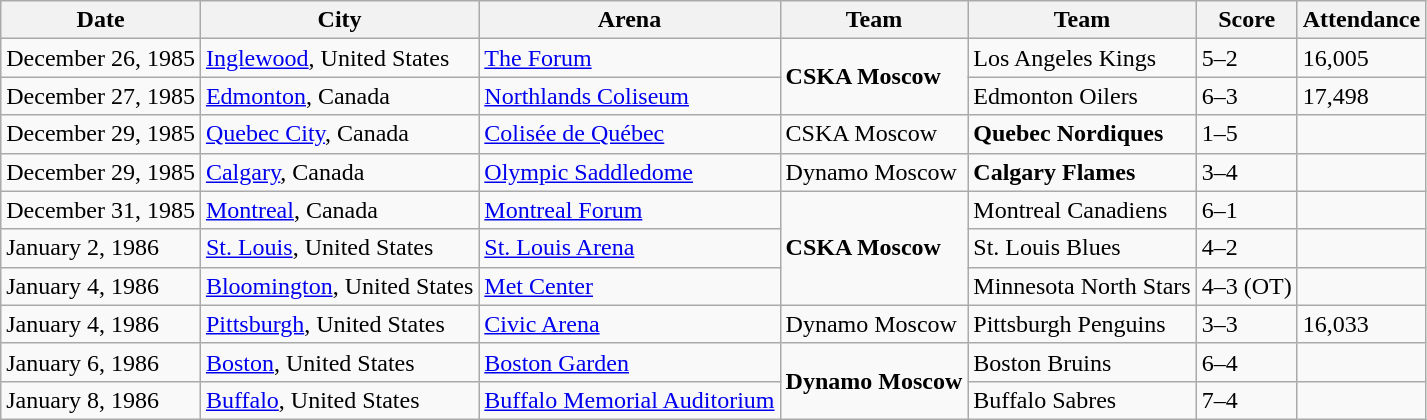<table class="wikitable">
<tr>
<th>Date</th>
<th>City</th>
<th>Arena</th>
<th>Team</th>
<th>Team</th>
<th>Score</th>
<th>Attendance</th>
</tr>
<tr>
<td>December 26, 1985</td>
<td><a href='#'>Inglewood</a>, United States</td>
<td><a href='#'>The Forum</a></td>
<td rowspan="2"><strong>CSKA Moscow</strong></td>
<td>Los Angeles Kings</td>
<td>5–2</td>
<td>16,005</td>
</tr>
<tr>
<td>December 27, 1985</td>
<td><a href='#'>Edmonton</a>, Canada</td>
<td><a href='#'>Northlands Coliseum</a></td>
<td>Edmonton Oilers</td>
<td>6–3</td>
<td>17,498</td>
</tr>
<tr>
<td>December 29, 1985</td>
<td><a href='#'>Quebec City</a>, Canada</td>
<td><a href='#'>Colisée de Québec</a></td>
<td>CSKA Moscow</td>
<td><strong>Quebec Nordiques</strong></td>
<td>1–5</td>
<td></td>
</tr>
<tr>
<td>December 29, 1985</td>
<td><a href='#'>Calgary</a>, Canada</td>
<td><a href='#'>Olympic Saddledome</a></td>
<td>Dynamo Moscow</td>
<td><strong>Calgary Flames</strong></td>
<td>3–4</td>
<td></td>
</tr>
<tr>
<td>December 31, 1985</td>
<td><a href='#'>Montreal</a>, Canada</td>
<td><a href='#'>Montreal Forum</a></td>
<td rowspan="3"><strong>CSKA Moscow</strong></td>
<td>Montreal Canadiens</td>
<td>6–1</td>
<td></td>
</tr>
<tr>
<td>January 2, 1986</td>
<td><a href='#'>St. Louis</a>, United States</td>
<td><a href='#'>St. Louis Arena</a></td>
<td>St. Louis Blues</td>
<td>4–2</td>
<td></td>
</tr>
<tr>
<td>January 4, 1986</td>
<td><a href='#'>Bloomington</a>, United States</td>
<td><a href='#'>Met Center</a></td>
<td>Minnesota North Stars</td>
<td>4–3 (OT)</td>
<td></td>
</tr>
<tr>
<td>January 4, 1986</td>
<td><a href='#'>Pittsburgh</a>, United States</td>
<td><a href='#'>Civic Arena</a></td>
<td>Dynamo Moscow</td>
<td>Pittsburgh Penguins</td>
<td>3–3</td>
<td>16,033</td>
</tr>
<tr>
<td>January 6, 1986</td>
<td><a href='#'>Boston</a>, United States</td>
<td><a href='#'>Boston Garden</a></td>
<td rowspan="2"><strong>Dynamo Moscow</strong></td>
<td>Boston Bruins</td>
<td>6–4</td>
<td></td>
</tr>
<tr>
<td>January 8, 1986</td>
<td><a href='#'>Buffalo</a>, United States</td>
<td><a href='#'>Buffalo Memorial Auditorium</a></td>
<td>Buffalo Sabres</td>
<td>7–4</td>
<td></td>
</tr>
</table>
